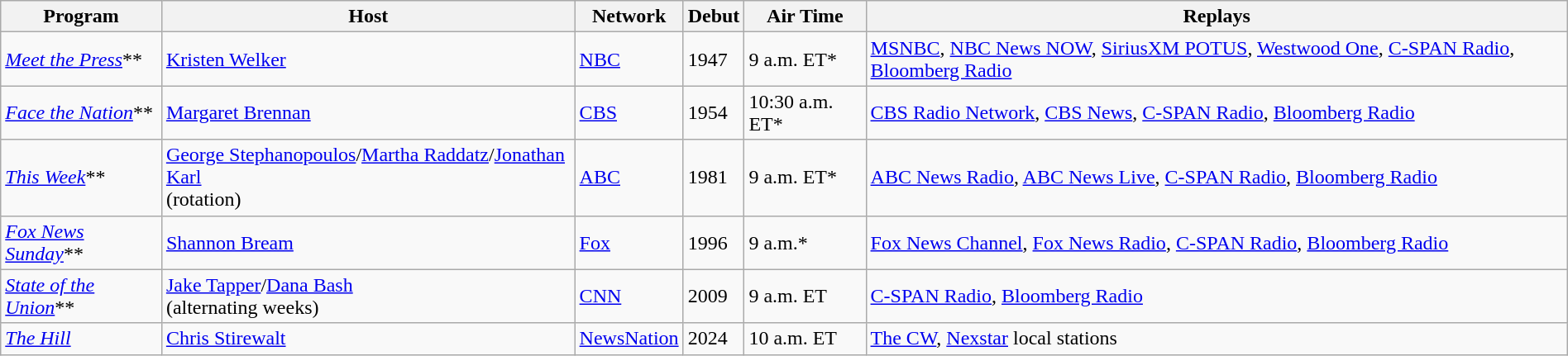<table class="wikitable" 	width="100%">
<tr>
<th>Program</th>
<th>Host</th>
<th>Network</th>
<th>Debut</th>
<th>Air Time</th>
<th>Replays</th>
</tr>
<tr>
<td><em><a href='#'>Meet the Press</a></em>**</td>
<td><a href='#'>Kristen Welker</a></td>
<td><a href='#'>NBC</a></td>
<td>1947</td>
<td>9 a.m. ET*</td>
<td><a href='#'>MSNBC</a>, <a href='#'>NBC News NOW</a>, <a href='#'>SiriusXM POTUS</a>, <a href='#'>Westwood One</a>, <a href='#'>C-SPAN Radio</a>, <a href='#'>Bloomberg Radio</a></td>
</tr>
<tr>
<td><em><a href='#'>Face the Nation</a></em>**</td>
<td><a href='#'>Margaret Brennan</a></td>
<td><a href='#'>CBS</a></td>
<td>1954</td>
<td>10:30 a.m. ET*</td>
<td><a href='#'>CBS Radio Network</a>, <a href='#'>CBS News</a>, <a href='#'>C-SPAN Radio</a>, <a href='#'>Bloomberg Radio</a></td>
</tr>
<tr>
<td><em><a href='#'>This Week</a></em>**</td>
<td><a href='#'>George Stephanopoulos</a>/<a href='#'>Martha Raddatz</a>/<a href='#'>Jonathan Karl</a><br>(rotation)</td>
<td><a href='#'>ABC</a></td>
<td>1981</td>
<td>9 a.m. ET*</td>
<td><a href='#'>ABC News Radio</a>, <a href='#'>ABC News Live</a>, <a href='#'>C-SPAN Radio</a>, <a href='#'>Bloomberg Radio</a></td>
</tr>
<tr>
<td><em><a href='#'>Fox News Sunday</a></em>**</td>
<td><a href='#'>Shannon Bream</a></td>
<td><a href='#'>Fox</a></td>
<td>1996</td>
<td>9 a.m.*</td>
<td><a href='#'>Fox News Channel</a>, <a href='#'>Fox News Radio</a>, <a href='#'>C-SPAN Radio</a>, <a href='#'>Bloomberg Radio</a></td>
</tr>
<tr>
<td><em><a href='#'>State of the Union</a></em>**</td>
<td><a href='#'>Jake Tapper</a>/<a href='#'>Dana Bash</a><br>(alternating weeks)</td>
<td><a href='#'>CNN</a></td>
<td>2009</td>
<td>9 a.m. ET</td>
<td><a href='#'>C-SPAN Radio</a>, <a href='#'>Bloomberg Radio</a></td>
</tr>
<tr>
<td><em><a href='#'>The Hill</a></em></td>
<td><a href='#'>Chris Stirewalt</a></td>
<td><a href='#'>NewsNation</a></td>
<td>2024</td>
<td>10 a.m. ET</td>
<td><a href='#'>The CW</a>, <a href='#'>Nexstar</a> local stations</td>
</tr>
</table>
